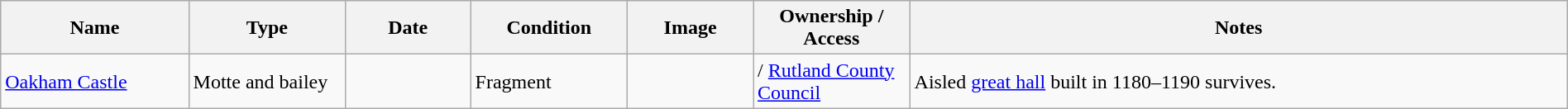<table class="wikitable sortable sticky-header" width="100%">
<tr>
<th width="12%">Name</th>
<th width="10%">Type</th>
<th width="8%">Date</th>
<th width="10%">Condition</th>
<th class="unsortable" width="94">Image</th>
<th width="10%">Ownership / Access</th>
<th class="unsortable">Notes</th>
</tr>
<tr>
<td><a href='#'>Oakham Castle</a></td>
<td>Motte and bailey</td>
<td></td>
<td>Fragment</td>
<td></td>
<td> / <a href='#'>Rutland County Council</a></td>
<td>Aisled <a href='#'>great hall</a> built in 1180–1190 survives.</td>
</tr>
</table>
